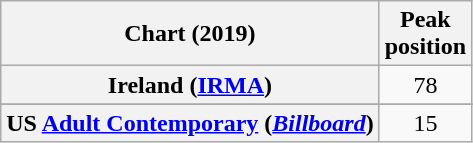<table class="wikitable sortable plainrowheaders" style="text-align:center">
<tr>
<th scope="col">Chart (2019)</th>
<th scope="col">Peak<br>position</th>
</tr>
<tr>
<th scope="row">Ireland (<a href='#'>IRMA</a>)</th>
<td>78</td>
</tr>
<tr>
</tr>
<tr>
</tr>
<tr>
<th scope="row">US <a href='#'>Adult Contemporary</a> (<em><a href='#'>Billboard</a></em>)</th>
<td>15</td>
</tr>
</table>
